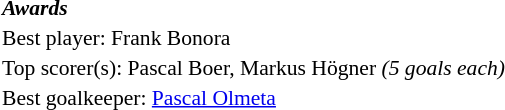<table width=100% cellspacing=1 style="font-size: 90%;">
<tr>
<td><strong><em>Awards</em></strong></td>
</tr>
<tr>
<td>Best player:  Frank Bonora</td>
</tr>
<tr>
<td colspan=4>Top scorer(s):  Pascal Boer,  Markus Högner <em>(5 goals each)</em></td>
</tr>
<tr>
<td>Best goalkeeper:  <a href='#'>Pascal Olmeta</a></td>
</tr>
</table>
